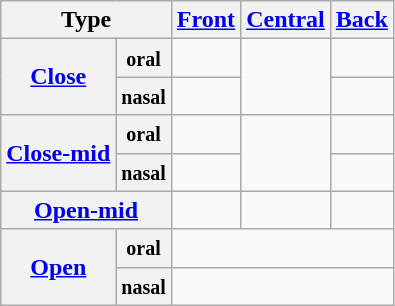<table class="wikitable" style="text-align: center;">
<tr>
<th colspan=2>Type</th>
<th><a href='#'>Front</a></th>
<th><a href='#'>Central</a></th>
<th><a href='#'>Back</a></th>
</tr>
<tr>
<th rowspan=2><a href='#'>Close</a></th>
<th><small>oral</small></th>
<td>   </td>
<td rowspan=2> </td>
<td></td>
</tr>
<tr>
<th><small>nasal</small></th>
<td>   </td>
<td> </td>
</tr>
<tr>
<th rowspan=2><a href='#'>Close-mid</a></th>
<th><small>oral</small></th>
<td></td>
<td rowspan=2></td>
<td> </td>
</tr>
<tr>
<th><small>nasal</small></th>
<td></td>
<td></td>
</tr>
<tr>
<th colspan=2><a href='#'>Open-mid</a></th>
<td></td>
<td> </td>
<td></td>
</tr>
<tr>
<th rowspan=2><a href='#'>Open</a></th>
<th><small>oral</small></th>
<td colspan=3></td>
</tr>
<tr>
<th><small>nasal</small></th>
<td colspan=3></td>
</tr>
</table>
